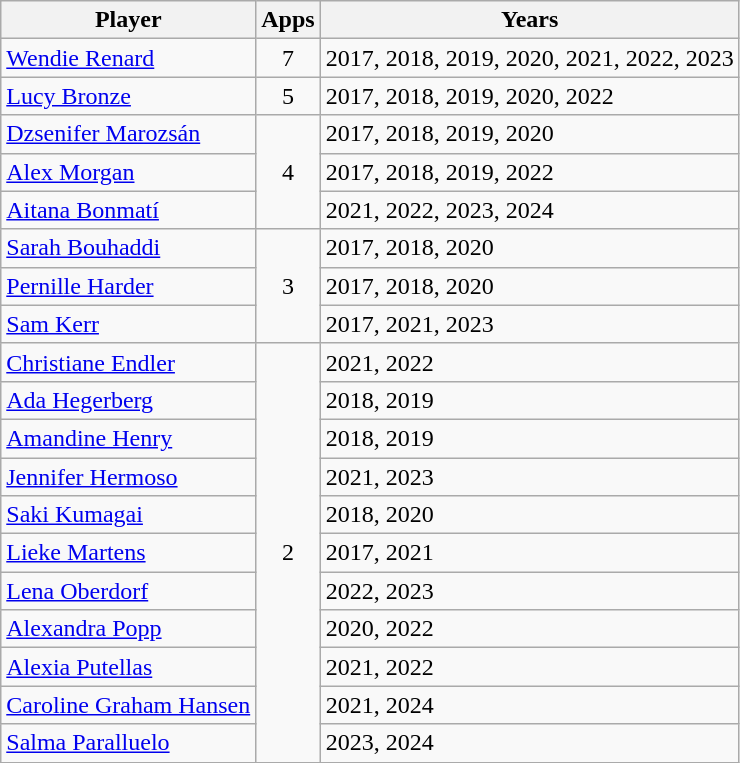<table class="wikitable sortable">
<tr>
<th>Player</th>
<th>Apps</th>
<th>Years</th>
</tr>
<tr>
<td> <a href='#'>Wendie Renard</a></td>
<td align="center">7</td>
<td>2017, 2018, 2019, 2020, 2021, 2022, 2023</td>
</tr>
<tr>
<td> <a href='#'>Lucy Bronze</a></td>
<td align="center">5</td>
<td>2017, 2018, 2019, 2020, 2022</td>
</tr>
<tr>
<td> <a href='#'>Dzsenifer Marozsán</a></td>
<td rowspan="3" align="center">4</td>
<td>2017, 2018, 2019, 2020</td>
</tr>
<tr>
<td> <a href='#'>Alex Morgan</a></td>
<td>2017, 2018, 2019, 2022</td>
</tr>
<tr>
<td> <a href='#'>Aitana Bonmatí</a></td>
<td>2021, 2022, 2023, 2024</td>
</tr>
<tr>
<td> <a href='#'>Sarah Bouhaddi</a></td>
<td rowspan="3" align="center">3</td>
<td>2017, 2018, 2020</td>
</tr>
<tr>
<td> <a href='#'>Pernille Harder</a></td>
<td>2017, 2018, 2020</td>
</tr>
<tr>
<td> <a href='#'>Sam Kerr</a></td>
<td>2017, 2021, 2023</td>
</tr>
<tr>
<td> <a href='#'>Christiane Endler</a></td>
<td rowspan="11" align="center">2</td>
<td>2021, 2022</td>
</tr>
<tr>
<td> <a href='#'>Ada Hegerberg</a></td>
<td>2018, 2019</td>
</tr>
<tr>
<td> <a href='#'>Amandine Henry</a></td>
<td>2018, 2019</td>
</tr>
<tr>
<td> <a href='#'>Jennifer Hermoso</a></td>
<td>2021, 2023</td>
</tr>
<tr>
<td> <a href='#'>Saki Kumagai</a></td>
<td>2018, 2020</td>
</tr>
<tr>
<td> <a href='#'>Lieke Martens</a></td>
<td>2017, 2021</td>
</tr>
<tr>
<td> <a href='#'>Lena Oberdorf</a></td>
<td>2022, 2023</td>
</tr>
<tr>
<td> <a href='#'>Alexandra Popp</a></td>
<td>2020, 2022</td>
</tr>
<tr>
<td> <a href='#'>Alexia Putellas</a></td>
<td>2021, 2022</td>
</tr>
<tr>
<td> <a href='#'>Caroline Graham Hansen</a></td>
<td>2021, 2024</td>
</tr>
<tr>
<td> <a href='#'>Salma Paralluelo</a></td>
<td>2023, 2024</td>
</tr>
</table>
